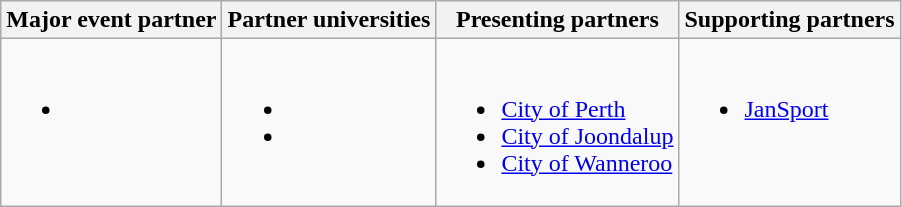<table class="wikitable">
<tr>
<th>Major event partner</th>
<th>Partner universities</th>
<th>Presenting partners</th>
<th>Supporting partners</th>
</tr>
<tr>
<td style="vertical-align:top;"><br><ul><li></li></ul></td>
<td style="vertical-align:top;"><br><ul><li></li><li></li></ul></td>
<td style="vertical-align:top;"><br><ul><li><a href='#'>City of Perth</a></li><li><a href='#'>City of Joondalup</a></li><li><a href='#'>City of Wanneroo</a></li></ul></td>
<td style="vertical-align:top;"><br><ul><li><a href='#'>JanSport</a></li></ul></td>
</tr>
</table>
